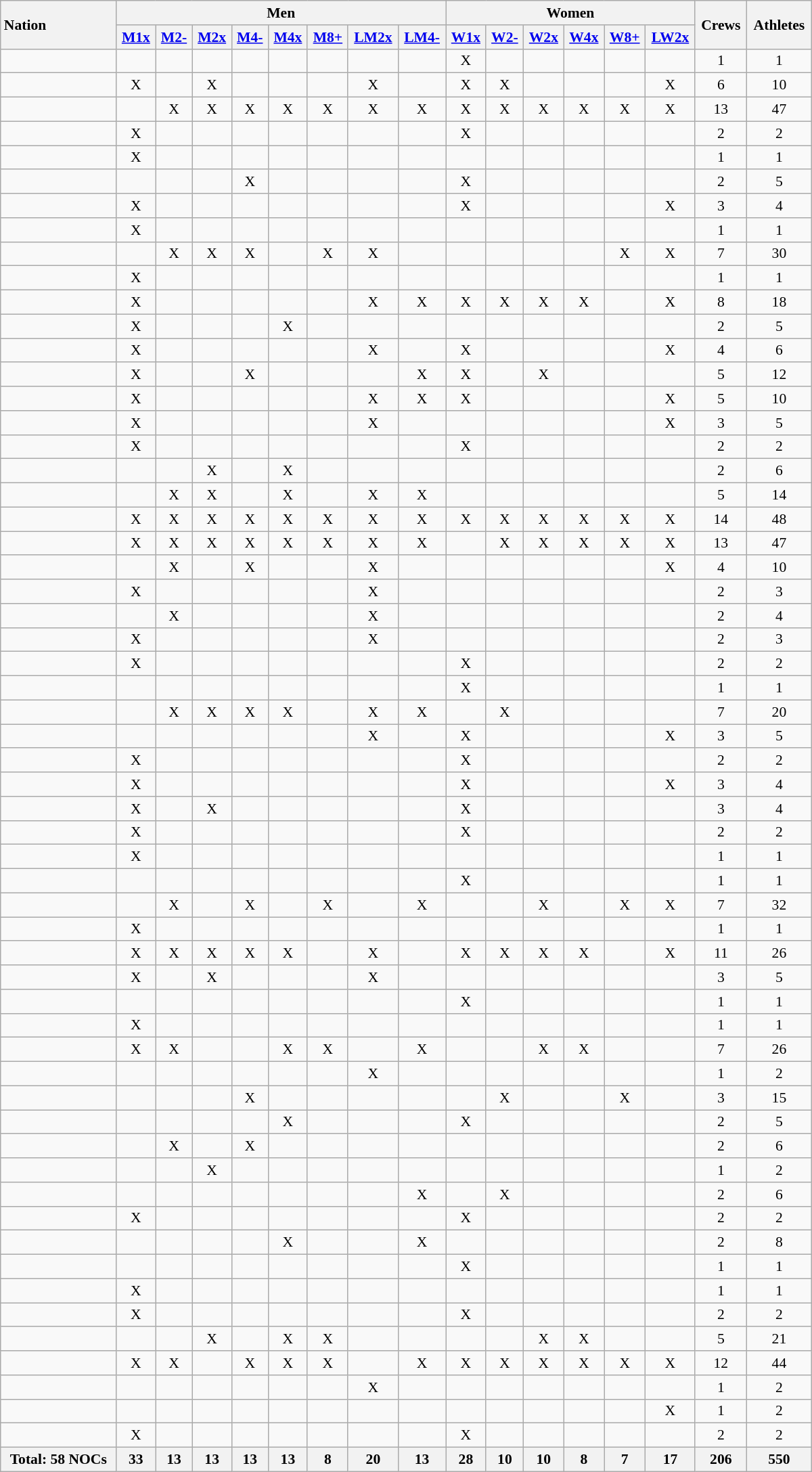<table class="wikitable" width=800 style="text-align:center; font-size:90%">
<tr>
<th rowspan="2" style="text-align:left;">Nation</th>
<th colspan="8">Men</th>
<th colspan="6">Women</th>
<th rowspan="2">Crews</th>
<th rowspan=2>Athletes</th>
</tr>
<tr>
<th><a href='#'>M1x</a></th>
<th><a href='#'>M2-</a></th>
<th><a href='#'>M2x</a></th>
<th><a href='#'>M4-</a></th>
<th><a href='#'>M4x</a></th>
<th><a href='#'>M8+</a></th>
<th><a href='#'>LM2x</a></th>
<th><a href='#'>LM4-</a></th>
<th><a href='#'>W1x</a></th>
<th><a href='#'>W2-</a></th>
<th><a href='#'>W2x</a></th>
<th><a href='#'>W4x</a></th>
<th><a href='#'>W8+</a></th>
<th><a href='#'>LW2x</a></th>
</tr>
<tr>
<td style="text-align:left;"></td>
<td></td>
<td></td>
<td></td>
<td></td>
<td></td>
<td></td>
<td></td>
<td></td>
<td>X</td>
<td></td>
<td></td>
<td></td>
<td></td>
<td></td>
<td>1</td>
<td>1</td>
</tr>
<tr>
<td style="text-align:left;"></td>
<td>X</td>
<td></td>
<td>X</td>
<td></td>
<td></td>
<td></td>
<td>X</td>
<td></td>
<td>X</td>
<td>X</td>
<td></td>
<td></td>
<td></td>
<td>X</td>
<td>6</td>
<td>10</td>
</tr>
<tr>
<td style="text-align:left;"></td>
<td></td>
<td>X</td>
<td>X</td>
<td>X</td>
<td>X</td>
<td>X</td>
<td>X</td>
<td>X</td>
<td>X</td>
<td>X</td>
<td>X</td>
<td>X</td>
<td>X</td>
<td>X</td>
<td>13</td>
<td>47</td>
</tr>
<tr>
<td style="text-align:left;"></td>
<td>X</td>
<td></td>
<td></td>
<td></td>
<td></td>
<td></td>
<td></td>
<td></td>
<td>X</td>
<td></td>
<td></td>
<td></td>
<td></td>
<td></td>
<td>2</td>
<td>2</td>
</tr>
<tr>
<td style="text-align:left;"></td>
<td>X</td>
<td></td>
<td></td>
<td></td>
<td></td>
<td></td>
<td></td>
<td></td>
<td></td>
<td></td>
<td></td>
<td></td>
<td></td>
<td></td>
<td>1</td>
<td>1</td>
</tr>
<tr>
<td style="text-align:left;"></td>
<td></td>
<td></td>
<td></td>
<td>X</td>
<td></td>
<td></td>
<td></td>
<td></td>
<td>X</td>
<td></td>
<td></td>
<td></td>
<td></td>
<td></td>
<td>2</td>
<td>5</td>
</tr>
<tr>
<td style="text-align:left;"></td>
<td>X</td>
<td></td>
<td></td>
<td></td>
<td></td>
<td></td>
<td></td>
<td></td>
<td>X</td>
<td></td>
<td></td>
<td></td>
<td></td>
<td>X</td>
<td>3</td>
<td>4</td>
</tr>
<tr>
<td style="text-align:left;"></td>
<td>X</td>
<td></td>
<td></td>
<td></td>
<td></td>
<td></td>
<td></td>
<td></td>
<td></td>
<td></td>
<td></td>
<td></td>
<td></td>
<td></td>
<td>1</td>
<td>1</td>
</tr>
<tr>
<td style="text-align:left;"></td>
<td></td>
<td>X</td>
<td>X</td>
<td>X</td>
<td></td>
<td>X</td>
<td>X</td>
<td></td>
<td></td>
<td></td>
<td></td>
<td></td>
<td>X</td>
<td>X</td>
<td>7</td>
<td>30</td>
</tr>
<tr>
<td style="text-align:left;"></td>
<td>X</td>
<td></td>
<td></td>
<td></td>
<td></td>
<td></td>
<td></td>
<td></td>
<td></td>
<td></td>
<td></td>
<td></td>
<td></td>
<td></td>
<td>1</td>
<td>1</td>
</tr>
<tr>
<td style="text-align:left;"></td>
<td>X</td>
<td></td>
<td></td>
<td></td>
<td></td>
<td></td>
<td>X</td>
<td>X</td>
<td>X</td>
<td>X</td>
<td>X</td>
<td>X</td>
<td></td>
<td>X</td>
<td>8</td>
<td>18</td>
</tr>
<tr>
<td style="text-align:left;"></td>
<td>X</td>
<td></td>
<td></td>
<td></td>
<td>X</td>
<td></td>
<td></td>
<td></td>
<td></td>
<td></td>
<td></td>
<td></td>
<td></td>
<td></td>
<td>2</td>
<td>5</td>
</tr>
<tr>
<td style="text-align:left;"></td>
<td>X</td>
<td></td>
<td></td>
<td></td>
<td></td>
<td></td>
<td>X</td>
<td></td>
<td>X</td>
<td></td>
<td></td>
<td></td>
<td></td>
<td>X</td>
<td>4</td>
<td>6</td>
</tr>
<tr>
<td style="text-align:left;"></td>
<td>X</td>
<td></td>
<td></td>
<td>X</td>
<td></td>
<td></td>
<td></td>
<td>X</td>
<td>X</td>
<td></td>
<td>X</td>
<td></td>
<td></td>
<td></td>
<td>5</td>
<td>12</td>
</tr>
<tr>
<td style="text-align:left;"></td>
<td>X</td>
<td></td>
<td></td>
<td></td>
<td></td>
<td></td>
<td>X</td>
<td>X</td>
<td>X</td>
<td></td>
<td></td>
<td></td>
<td></td>
<td>X</td>
<td>5</td>
<td>10</td>
</tr>
<tr>
<td style="text-align:left;"></td>
<td>X</td>
<td></td>
<td></td>
<td></td>
<td></td>
<td></td>
<td>X</td>
<td></td>
<td></td>
<td></td>
<td></td>
<td></td>
<td></td>
<td>X</td>
<td>3</td>
<td>5</td>
</tr>
<tr>
<td style="text-align:left;"></td>
<td>X</td>
<td></td>
<td></td>
<td></td>
<td></td>
<td></td>
<td></td>
<td></td>
<td>X</td>
<td></td>
<td></td>
<td></td>
<td></td>
<td></td>
<td>2</td>
<td>2</td>
</tr>
<tr>
<td style="text-align:left;"></td>
<td></td>
<td></td>
<td>X</td>
<td></td>
<td>X</td>
<td></td>
<td></td>
<td></td>
<td></td>
<td></td>
<td></td>
<td></td>
<td></td>
<td></td>
<td>2</td>
<td>6</td>
</tr>
<tr>
<td style="text-align:left;"></td>
<td></td>
<td>X</td>
<td>X</td>
<td></td>
<td>X</td>
<td></td>
<td>X</td>
<td>X</td>
<td></td>
<td></td>
<td></td>
<td></td>
<td></td>
<td></td>
<td>5</td>
<td>14</td>
</tr>
<tr>
<td style="text-align:left;"></td>
<td>X</td>
<td>X</td>
<td>X</td>
<td>X</td>
<td>X</td>
<td>X</td>
<td>X</td>
<td>X</td>
<td>X</td>
<td>X</td>
<td>X</td>
<td>X</td>
<td>X</td>
<td>X</td>
<td>14</td>
<td>48</td>
</tr>
<tr>
<td style="text-align:left;"></td>
<td>X</td>
<td>X</td>
<td>X</td>
<td>X</td>
<td>X</td>
<td>X</td>
<td>X</td>
<td>X</td>
<td></td>
<td>X</td>
<td>X</td>
<td>X</td>
<td>X</td>
<td>X</td>
<td>13</td>
<td>47</td>
</tr>
<tr>
<td style="text-align:left;"></td>
<td></td>
<td>X</td>
<td></td>
<td>X</td>
<td></td>
<td></td>
<td>X</td>
<td></td>
<td></td>
<td></td>
<td></td>
<td></td>
<td></td>
<td>X</td>
<td>4</td>
<td>10</td>
</tr>
<tr>
<td style="text-align:left;"></td>
<td>X</td>
<td></td>
<td></td>
<td></td>
<td></td>
<td></td>
<td>X</td>
<td></td>
<td></td>
<td></td>
<td></td>
<td></td>
<td></td>
<td></td>
<td>2</td>
<td>3</td>
</tr>
<tr>
<td style="text-align:left;"></td>
<td></td>
<td>X</td>
<td></td>
<td></td>
<td></td>
<td></td>
<td>X</td>
<td></td>
<td></td>
<td></td>
<td></td>
<td></td>
<td></td>
<td></td>
<td>2</td>
<td>4</td>
</tr>
<tr>
<td style="text-align:left;"></td>
<td>X</td>
<td></td>
<td></td>
<td></td>
<td></td>
<td></td>
<td>X</td>
<td></td>
<td></td>
<td></td>
<td></td>
<td></td>
<td></td>
<td></td>
<td>2</td>
<td>3</td>
</tr>
<tr>
<td style="text-align:left;"></td>
<td>X</td>
<td></td>
<td></td>
<td></td>
<td></td>
<td></td>
<td></td>
<td></td>
<td>X</td>
<td></td>
<td></td>
<td></td>
<td></td>
<td></td>
<td>2</td>
<td>2</td>
</tr>
<tr>
<td style="text-align:left;"></td>
<td></td>
<td></td>
<td></td>
<td></td>
<td></td>
<td></td>
<td></td>
<td></td>
<td>X</td>
<td></td>
<td></td>
<td></td>
<td></td>
<td></td>
<td>1</td>
<td>1</td>
</tr>
<tr>
<td style="text-align:left;"></td>
<td></td>
<td>X</td>
<td>X</td>
<td>X</td>
<td>X</td>
<td></td>
<td>X</td>
<td>X</td>
<td></td>
<td>X</td>
<td></td>
<td></td>
<td></td>
<td></td>
<td>7</td>
<td>20</td>
</tr>
<tr>
<td style="text-align:left;"></td>
<td></td>
<td></td>
<td></td>
<td></td>
<td></td>
<td></td>
<td>X</td>
<td></td>
<td>X</td>
<td></td>
<td></td>
<td></td>
<td></td>
<td>X</td>
<td>3</td>
<td>5</td>
</tr>
<tr>
<td style="text-align:left;"></td>
<td>X</td>
<td></td>
<td></td>
<td></td>
<td></td>
<td></td>
<td></td>
<td></td>
<td>X</td>
<td></td>
<td></td>
<td></td>
<td></td>
<td></td>
<td>2</td>
<td>2</td>
</tr>
<tr>
<td style="text-align:left;"></td>
<td>X</td>
<td></td>
<td></td>
<td></td>
<td></td>
<td></td>
<td></td>
<td></td>
<td>X</td>
<td></td>
<td></td>
<td></td>
<td></td>
<td>X</td>
<td>3</td>
<td>4</td>
</tr>
<tr>
<td style="text-align:left;"></td>
<td>X</td>
<td></td>
<td>X</td>
<td></td>
<td></td>
<td></td>
<td></td>
<td></td>
<td>X</td>
<td></td>
<td></td>
<td></td>
<td></td>
<td></td>
<td>3</td>
<td>4</td>
</tr>
<tr>
<td style="text-align:left;"></td>
<td>X</td>
<td></td>
<td></td>
<td></td>
<td></td>
<td></td>
<td></td>
<td></td>
<td>X</td>
<td></td>
<td></td>
<td></td>
<td></td>
<td></td>
<td>2</td>
<td>2</td>
</tr>
<tr>
<td style="text-align:left;"></td>
<td>X</td>
<td></td>
<td></td>
<td></td>
<td></td>
<td></td>
<td></td>
<td></td>
<td></td>
<td></td>
<td></td>
<td></td>
<td></td>
<td></td>
<td>1</td>
<td>1</td>
</tr>
<tr>
<td style="text-align:left;"></td>
<td></td>
<td></td>
<td></td>
<td></td>
<td></td>
<td></td>
<td></td>
<td></td>
<td>X</td>
<td></td>
<td></td>
<td></td>
<td></td>
<td></td>
<td>1</td>
<td>1</td>
</tr>
<tr>
<td style="text-align:left;"></td>
<td></td>
<td>X</td>
<td></td>
<td>X</td>
<td></td>
<td>X</td>
<td></td>
<td>X</td>
<td></td>
<td></td>
<td>X</td>
<td></td>
<td>X</td>
<td>X</td>
<td>7</td>
<td>32</td>
</tr>
<tr>
<td style="text-align:left;"></td>
<td>X</td>
<td></td>
<td></td>
<td></td>
<td></td>
<td></td>
<td></td>
<td></td>
<td></td>
<td></td>
<td></td>
<td></td>
<td></td>
<td></td>
<td>1</td>
<td>1</td>
</tr>
<tr>
<td style="text-align:left;"></td>
<td>X</td>
<td>X</td>
<td>X</td>
<td>X</td>
<td>X</td>
<td></td>
<td>X</td>
<td></td>
<td>X</td>
<td>X</td>
<td>X</td>
<td>X</td>
<td></td>
<td>X</td>
<td>11</td>
<td>26</td>
</tr>
<tr>
<td style="text-align:left;"></td>
<td>X</td>
<td></td>
<td>X</td>
<td></td>
<td></td>
<td></td>
<td>X</td>
<td></td>
<td></td>
<td></td>
<td></td>
<td></td>
<td></td>
<td></td>
<td>3</td>
<td>5</td>
</tr>
<tr>
<td style="text-align:left;"></td>
<td></td>
<td></td>
<td></td>
<td></td>
<td></td>
<td></td>
<td></td>
<td></td>
<td>X</td>
<td></td>
<td></td>
<td></td>
<td></td>
<td></td>
<td>1</td>
<td>1</td>
</tr>
<tr>
<td style="text-align:left;"></td>
<td>X</td>
<td></td>
<td></td>
<td></td>
<td></td>
<td></td>
<td></td>
<td></td>
<td></td>
<td></td>
<td></td>
<td></td>
<td></td>
<td></td>
<td>1</td>
<td>1</td>
</tr>
<tr>
<td style="text-align:left;"></td>
<td>X</td>
<td>X</td>
<td></td>
<td></td>
<td>X</td>
<td>X</td>
<td></td>
<td>X</td>
<td></td>
<td></td>
<td>X</td>
<td>X</td>
<td></td>
<td></td>
<td>7</td>
<td>26</td>
</tr>
<tr>
<td style="text-align:left;"></td>
<td></td>
<td></td>
<td></td>
<td></td>
<td></td>
<td></td>
<td>X</td>
<td></td>
<td></td>
<td></td>
<td></td>
<td></td>
<td></td>
<td></td>
<td>1</td>
<td>2</td>
</tr>
<tr>
<td style="text-align:left;"></td>
<td></td>
<td></td>
<td></td>
<td>X</td>
<td></td>
<td></td>
<td></td>
<td></td>
<td></td>
<td>X</td>
<td></td>
<td></td>
<td>X</td>
<td></td>
<td>3</td>
<td>15</td>
</tr>
<tr>
<td style="text-align:left;"></td>
<td></td>
<td></td>
<td></td>
<td></td>
<td>X</td>
<td></td>
<td></td>
<td></td>
<td>X</td>
<td></td>
<td></td>
<td></td>
<td></td>
<td></td>
<td>2</td>
<td>5</td>
</tr>
<tr>
<td style="text-align:left;"></td>
<td></td>
<td>X</td>
<td></td>
<td>X</td>
<td></td>
<td></td>
<td></td>
<td></td>
<td></td>
<td></td>
<td></td>
<td></td>
<td></td>
<td></td>
<td>2</td>
<td>6</td>
</tr>
<tr>
<td style="text-align:left;"></td>
<td></td>
<td></td>
<td>X</td>
<td></td>
<td></td>
<td></td>
<td></td>
<td></td>
<td></td>
<td></td>
<td></td>
<td></td>
<td></td>
<td></td>
<td>1</td>
<td>2</td>
</tr>
<tr>
<td style="text-align:left;"></td>
<td></td>
<td></td>
<td></td>
<td></td>
<td></td>
<td></td>
<td></td>
<td>X</td>
<td></td>
<td>X</td>
<td></td>
<td></td>
<td></td>
<td></td>
<td>2</td>
<td>6</td>
</tr>
<tr>
<td style="text-align:left;"></td>
<td>X</td>
<td></td>
<td></td>
<td></td>
<td></td>
<td></td>
<td></td>
<td></td>
<td>X</td>
<td></td>
<td></td>
<td></td>
<td></td>
<td></td>
<td>2</td>
<td>2</td>
</tr>
<tr>
<td style="text-align:left;"></td>
<td></td>
<td></td>
<td></td>
<td></td>
<td>X</td>
<td></td>
<td></td>
<td>X</td>
<td></td>
<td></td>
<td></td>
<td></td>
<td></td>
<td></td>
<td>2</td>
<td>8</td>
</tr>
<tr>
<td style="text-align:left;"></td>
<td></td>
<td></td>
<td></td>
<td></td>
<td></td>
<td></td>
<td></td>
<td></td>
<td>X</td>
<td></td>
<td></td>
<td></td>
<td></td>
<td></td>
<td>1</td>
<td>1</td>
</tr>
<tr>
<td style="text-align:left;"></td>
<td>X</td>
<td></td>
<td></td>
<td></td>
<td></td>
<td></td>
<td></td>
<td></td>
<td></td>
<td></td>
<td></td>
<td></td>
<td></td>
<td></td>
<td>1</td>
<td>1</td>
</tr>
<tr>
<td style="text-align:left;"></td>
<td>X</td>
<td></td>
<td></td>
<td></td>
<td></td>
<td></td>
<td></td>
<td></td>
<td>X</td>
<td></td>
<td></td>
<td></td>
<td></td>
<td></td>
<td>2</td>
<td>2</td>
</tr>
<tr>
<td style="text-align:left;"></td>
<td></td>
<td></td>
<td>X</td>
<td></td>
<td>X</td>
<td>X</td>
<td></td>
<td></td>
<td></td>
<td></td>
<td>X</td>
<td>X</td>
<td></td>
<td></td>
<td>5</td>
<td>21</td>
</tr>
<tr>
<td style="text-align:left;"></td>
<td>X</td>
<td>X</td>
<td></td>
<td>X</td>
<td>X</td>
<td>X</td>
<td></td>
<td>X</td>
<td>X</td>
<td>X</td>
<td>X</td>
<td>X</td>
<td>X</td>
<td>X</td>
<td>12</td>
<td>44</td>
</tr>
<tr>
<td style="text-align:left;"></td>
<td></td>
<td></td>
<td></td>
<td></td>
<td></td>
<td></td>
<td>X</td>
<td></td>
<td></td>
<td></td>
<td></td>
<td></td>
<td></td>
<td></td>
<td>1</td>
<td>2</td>
</tr>
<tr>
<td style="text-align:left;"></td>
<td></td>
<td></td>
<td></td>
<td></td>
<td></td>
<td></td>
<td></td>
<td></td>
<td></td>
<td></td>
<td></td>
<td></td>
<td></td>
<td>X</td>
<td>1</td>
<td>2</td>
</tr>
<tr>
<td style="text-align:left;"></td>
<td>X</td>
<td></td>
<td></td>
<td></td>
<td></td>
<td></td>
<td></td>
<td></td>
<td>X</td>
<td></td>
<td></td>
<td></td>
<td></td>
<td></td>
<td>2</td>
<td>2</td>
</tr>
<tr>
<th>Total: 58 NOCs</th>
<th>33</th>
<th>13</th>
<th>13</th>
<th>13</th>
<th>13</th>
<th>8</th>
<th>20</th>
<th>13</th>
<th>28</th>
<th>10</th>
<th>10</th>
<th>8</th>
<th>7</th>
<th>17</th>
<th>206</th>
<th>550</th>
</tr>
</table>
